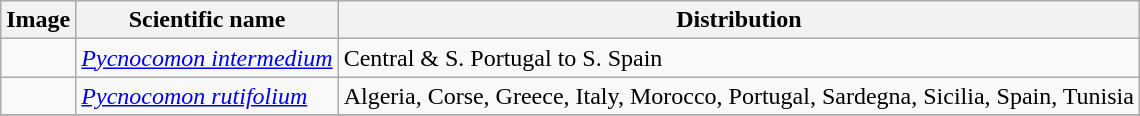<table class="wikitable">
<tr>
<th>Image</th>
<th>Scientific name</th>
<th>Distribution</th>
</tr>
<tr>
<td></td>
<td><em><a href='#'>Pycnocomon intermedium</a></em> </td>
<td>Central & S. Portugal to S. Spain</td>
</tr>
<tr>
<td></td>
<td><em><a href='#'>Pycnocomon rutifolium</a></em> </td>
<td>Algeria, Corse, Greece, Italy, Morocco, Portugal, Sardegna, Sicilia, Spain, Tunisia</td>
</tr>
<tr>
</tr>
</table>
